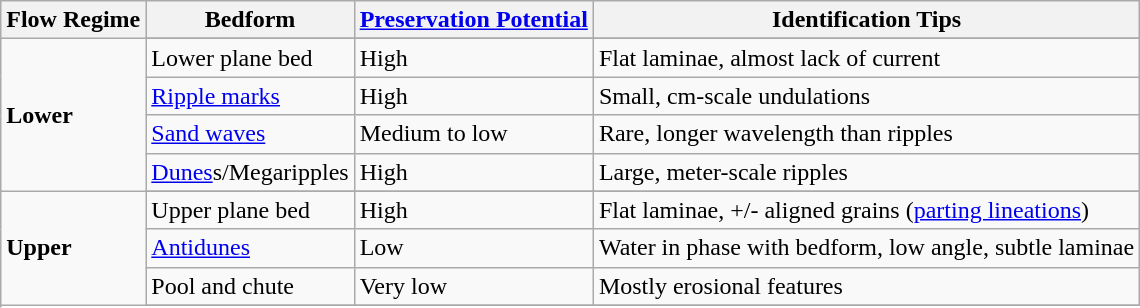<table class="wikitable">
<tr>
<th>Flow Regime</th>
<th>Bedform</th>
<th><a href='#'>Preservation Potential</a></th>
<th>Identification Tips</th>
</tr>
<tr>
<td rowspan="5"><strong>Lower</strong></td>
</tr>
<tr>
<td>Lower plane bed</td>
<td>High</td>
<td>Flat laminae, almost lack of current</td>
</tr>
<tr>
<td><a href='#'>Ripple marks</a></td>
<td>High</td>
<td>Small, cm-scale undulations</td>
</tr>
<tr>
<td><a href='#'>Sand waves</a></td>
<td>Medium to low</td>
<td>Rare, longer wavelength than ripples</td>
</tr>
<tr>
<td><a href='#'>Dunes</a>s/Megaripples</td>
<td>High</td>
<td>Large, meter-scale ripples</td>
</tr>
<tr>
<td rowspan="5"><strong>Upper</strong></td>
</tr>
<tr>
<td>Upper plane bed</td>
<td>High</td>
<td>Flat laminae, +/- aligned grains (<a href='#'>parting lineations</a>)</td>
</tr>
<tr>
<td><a href='#'>Antidunes</a></td>
<td>Low</td>
<td>Water in phase with bedform, low angle, subtle laminae</td>
</tr>
<tr>
<td>Pool and chute</td>
<td>Very low</td>
<td>Mostly erosional features</td>
</tr>
<tr>
</tr>
</table>
